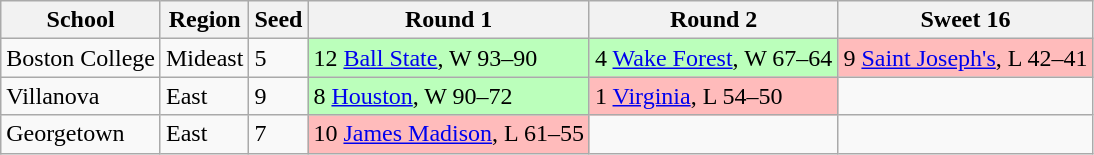<table class="wikitable">
<tr>
<th>School</th>
<th>Region</th>
<th>Seed</th>
<th>Round 1</th>
<th>Round 2</th>
<th>Sweet 16</th>
</tr>
<tr>
<td>Boston College</td>
<td>Mideast</td>
<td>5</td>
<td style="background:#bfb;">12 <a href='#'>Ball State</a>, W 93–90</td>
<td style="background:#bfb;">4 <a href='#'>Wake Forest</a>, W 67–64</td>
<td style="background:#fbb;">9 <a href='#'>Saint Joseph's</a>, L 42–41</td>
</tr>
<tr>
<td>Villanova</td>
<td>East</td>
<td>9</td>
<td style="background:#bfb;">8 <a href='#'>Houston</a>, W 90–72</td>
<td style="background:#fbb;">1 <a href='#'>Virginia</a>, L 54–50</td>
<td></td>
</tr>
<tr>
<td>Georgetown</td>
<td>East</td>
<td>7</td>
<td style="background:#fbb;">10 <a href='#'>James Madison</a>, L 61–55</td>
<td></td>
</tr>
</table>
